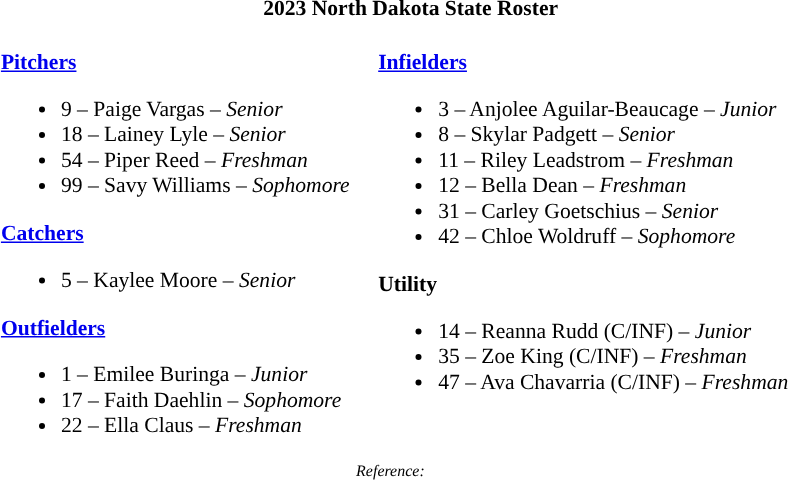<table class="toccolours" style="border-collapse:collapse; font-size:90%;">
<tr>
<th colspan=9>2023 North Dakota State Roster</th>
</tr>
<tr>
<td width="03"> </td>
<td style="vertical-align:top"><br><strong><a href='#'>Pitchers</a></strong><ul><li>9 – Paige Vargas – <em>Senior</em></li><li>18 – Lainey Lyle – <em>Senior</em></li><li>54 – Piper Reed – <em>Freshman</em></li><li>99 – Savy Williams – <em>Sophomore</em></li></ul><strong><a href='#'>Catchers</a></strong><ul><li>5 – Kaylee Moore – <em>Senior</em></li></ul><strong><a href='#'>Outfielders</a></strong><ul><li>1 – Emilee Buringa – <em>Junior</em></li><li>17 – Faith Daehlin – <em>Sophomore</em></li><li>22 – Ella Claus – <em>Freshman</em></li></ul></td>
<td width="15"> </td>
<td style="vertical-align:top"><br><strong><a href='#'>Infielders</a></strong><ul><li>3 – Anjolee Aguilar-Beaucage – <em>Junior</em></li><li>8 – Skylar Padgett – <em>Senior</em></li><li>11 – Riley Leadstrom – <em>Freshman</em></li><li>12 – Bella Dean – <em>Freshman</em></li><li>31 – Carley Goetschius – <em>Senior</em></li><li>42 – Chloe Woldruff – <em>Sophomore</em></li></ul><strong>Utility</strong><ul><li>14 – Reanna Rudd (C/INF) – <em>Junior</em></li><li>35 – Zoe King (C/INF) – <em>Freshman</em></li><li>47 – Ava Chavarria (C/INF) – <em>Freshman</em></li></ul></td>
<td width="25"> </td>
</tr>
<tr>
<td colspan="4" style="font-size:8pt; text-align:center;"><em>Reference:</em></td>
</tr>
</table>
